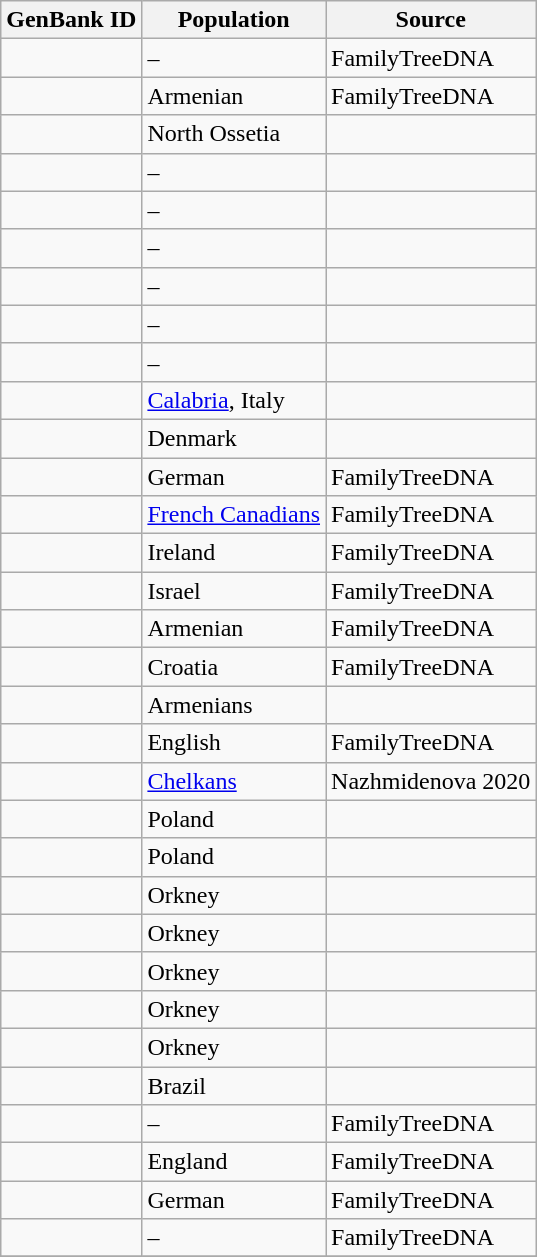<table class="wikitable sortable">
<tr>
<th scope="col">GenBank ID</th>
<th scope="col">Population</th>
<th scope="col">Source</th>
</tr>
<tr>
<td></td>
<td>–</td>
<td>FamilyTreeDNA</td>
</tr>
<tr>
<td></td>
<td>Armenian</td>
<td>FamilyTreeDNA</td>
</tr>
<tr>
<td></td>
<td>North Ossetia</td>
<td></td>
</tr>
<tr>
<td></td>
<td>–</td>
<td></td>
</tr>
<tr>
<td></td>
<td>–</td>
<td></td>
</tr>
<tr>
<td></td>
<td>–</td>
<td></td>
</tr>
<tr>
<td></td>
<td>–</td>
<td></td>
</tr>
<tr>
<td></td>
<td>–</td>
<td></td>
</tr>
<tr>
<td></td>
<td>–</td>
<td></td>
</tr>
<tr>
<td></td>
<td><a href='#'>Calabria</a>, Italy</td>
<td></td>
</tr>
<tr>
<td></td>
<td>Denmark</td>
<td></td>
</tr>
<tr>
<td></td>
<td>German</td>
<td>FamilyTreeDNA</td>
</tr>
<tr>
<td></td>
<td><a href='#'>French Canadians</a></td>
<td>FamilyTreeDNA</td>
</tr>
<tr>
<td></td>
<td>Ireland</td>
<td>FamilyTreeDNA</td>
</tr>
<tr>
<td></td>
<td>Israel</td>
<td>FamilyTreeDNA</td>
</tr>
<tr>
<td></td>
<td>Armenian</td>
<td>FamilyTreeDNA</td>
</tr>
<tr>
<td></td>
<td>Croatia</td>
<td>FamilyTreeDNA</td>
</tr>
<tr>
<td></td>
<td>Armenians</td>
<td></td>
</tr>
<tr>
<td></td>
<td>English</td>
<td>FamilyTreeDNA</td>
</tr>
<tr>
<td></td>
<td><a href='#'>Chelkans</a></td>
<td>Nazhmidenova 2020</td>
</tr>
<tr>
<td></td>
<td>Poland</td>
<td></td>
</tr>
<tr>
<td></td>
<td>Poland</td>
<td></td>
</tr>
<tr>
<td></td>
<td>Orkney</td>
<td></td>
</tr>
<tr>
<td></td>
<td>Orkney</td>
<td></td>
</tr>
<tr>
<td></td>
<td>Orkney</td>
<td></td>
</tr>
<tr>
<td></td>
<td>Orkney</td>
<td></td>
</tr>
<tr>
<td></td>
<td>Orkney</td>
<td></td>
</tr>
<tr>
<td></td>
<td>Brazil</td>
<td></td>
</tr>
<tr>
<td></td>
<td>–</td>
<td>FamilyTreeDNA</td>
</tr>
<tr>
<td></td>
<td>England</td>
<td>FamilyTreeDNA</td>
</tr>
<tr>
<td></td>
<td>German</td>
<td>FamilyTreeDNA</td>
</tr>
<tr>
<td></td>
<td>–</td>
<td>FamilyTreeDNA</td>
</tr>
<tr>
</tr>
</table>
